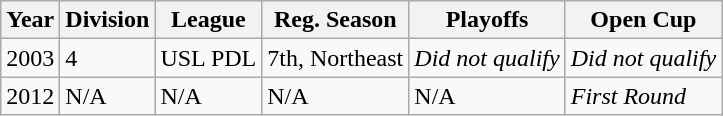<table class="wikitable">
<tr>
<th>Year</th>
<th>Division</th>
<th>League</th>
<th>Reg. Season</th>
<th>Playoffs</th>
<th>Open Cup</th>
</tr>
<tr>
<td>2003</td>
<td>4</td>
<td>USL PDL</td>
<td>7th, Northeast</td>
<td><em>Did not qualify</em></td>
<td><em>Did not qualify</em></td>
</tr>
<tr>
<td>2012</td>
<td>N/A</td>
<td>N/A</td>
<td>N/A</td>
<td>N/A</td>
<td><em>First Round</em></td>
</tr>
</table>
